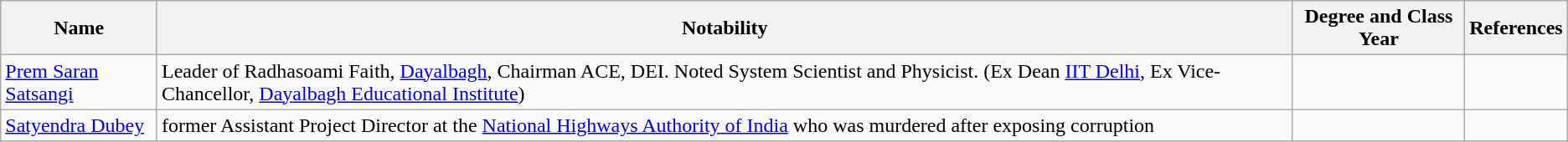<table class="wikitable">
<tr>
<th>Name</th>
<th>Notability</th>
<th>Degree and Class Year</th>
<th>References</th>
</tr>
<tr>
<td><a href='#'>Prem Saran Satsangi</a></td>
<td>Leader of Radhasoami Faith, <a href='#'>Dayalbagh</a>, Chairman ACE, DEI. Noted System Scientist and Physicist. (Ex Dean <a href='#'>IIT Delhi</a>, Ex Vice-Chancellor, <a href='#'>Dayalbagh Educational Institute</a>)</td>
<td></td>
<td></td>
</tr>
<tr>
<td><a href='#'>Satyendra Dubey</a></td>
<td>former Assistant Project Director at the <a href='#'>National Highways Authority of India</a> who was murdered after exposing corruption</td>
<td></td>
<td></td>
</tr>
</table>
